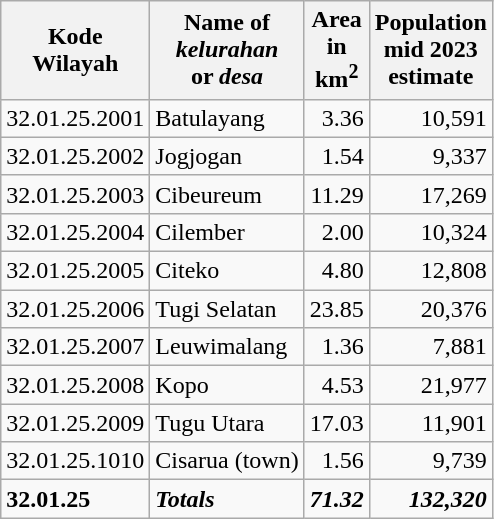<table class="wikitable">
<tr>
<th>Kode <br>Wilayah</th>
<th>Name of <br> <em>kelurahan</em><br> or <em>desa</em></th>
<th>Area <br>in <br>km<sup>2</sup></th>
<th>Population<br>mid 2023<br>estimate</th>
</tr>
<tr>
<td>32.01.25.2001</td>
<td>Batulayang</td>
<td align="right">3.36</td>
<td align="right">10,591</td>
</tr>
<tr>
<td>32.01.25.2002</td>
<td>Jogjogan</td>
<td align="right">1.54</td>
<td align="right">9,337</td>
</tr>
<tr>
<td>32.01.25.2003</td>
<td>Cibeureum</td>
<td align="right">11.29</td>
<td align="right">17,269</td>
</tr>
<tr>
<td>32.01.25.2004</td>
<td>Cilember</td>
<td align="right">2.00</td>
<td align="right">10,324</td>
</tr>
<tr>
<td>32.01.25.2005</td>
<td>Citeko</td>
<td align="right">4.80</td>
<td align="right">12,808</td>
</tr>
<tr>
<td>32.01.25.2006</td>
<td>Tugi Selatan</td>
<td align="right">23.85</td>
<td align="right">20,376</td>
</tr>
<tr>
<td>32.01.25.2007</td>
<td>Leuwimalang</td>
<td align="right">1.36</td>
<td align="right">7,881</td>
</tr>
<tr>
<td>32.01.25.2008</td>
<td>Kopo</td>
<td align="right">4.53</td>
<td align="right">21,977</td>
</tr>
<tr>
<td>32.01.25.2009</td>
<td>Tugu Utara</td>
<td align="right">17.03</td>
<td align="right">11,901</td>
</tr>
<tr>
<td>32.01.25.1010</td>
<td>Cisarua (town)</td>
<td align="right">1.56</td>
<td align="right">9,739</td>
</tr>
<tr>
<td><strong>32.01.25</strong></td>
<td><strong><em>Totals</em></strong></td>
<td align="right"><strong><em>71.32</em></strong></td>
<td align="right"><strong><em>132,320</em></strong></td>
</tr>
</table>
